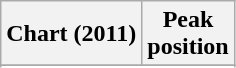<table class="wikitable sortable plainrowheaders" style="text-align:center">
<tr>
<th scope="col">Chart (2011)</th>
<th scope="col">Peak<br>position</th>
</tr>
<tr>
</tr>
<tr>
</tr>
<tr>
</tr>
<tr>
</tr>
</table>
